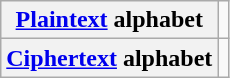<table class="wikitable plainrowheaders">
<tr>
<th scope="row"><a href='#'>Plaintext</a> alphabet</th>
<td></td>
</tr>
<tr>
<th scope="row"><a href='#'>Ciphertext</a> alphabet</th>
<td></td>
</tr>
</table>
